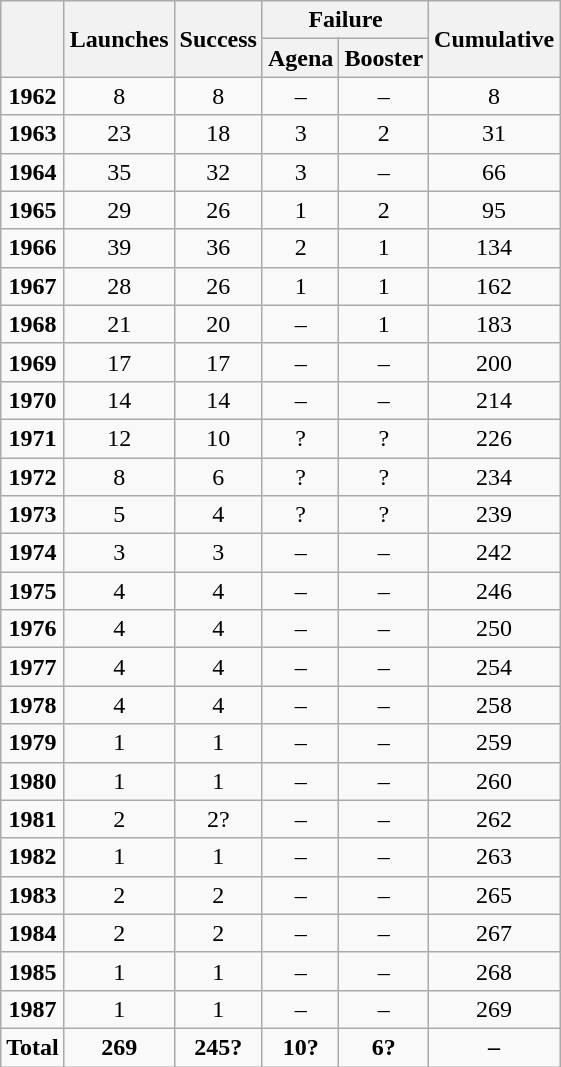<table class="wikitable sortable" style="text-align:center;">
<tr style="font-weight:bold;">
<th rowspan="2" style="vertical-align:middle;"></th>
<th rowspan="2">Launches</th>
<th rowspan="2">Success</th>
<th colspan="2">Failure</th>
<th rowspan="2">Cumulative</th>
</tr>
<tr style="vertical-align:middle;">
<th>Agena</th>
<th>Booster</th>
</tr>
<tr style="vertical-align:middle;">
<td style="font-weight:bold;">1962</td>
<td>8</td>
<td>8</td>
<td>–</td>
<td>–</td>
<td>8</td>
</tr>
<tr style="vertical-align:middle;">
<td style="font-weight:bold;">1963</td>
<td>23</td>
<td>18</td>
<td>3</td>
<td>2</td>
<td>31</td>
</tr>
<tr style="vertical-align:middle;">
<td style="font-weight:bold;">1964</td>
<td>35</td>
<td>32</td>
<td>3</td>
<td>–</td>
<td>66</td>
</tr>
<tr style="vertical-align:middle;">
<td style="font-weight:bold;">1965</td>
<td>29</td>
<td>26</td>
<td>1</td>
<td>2</td>
<td>95</td>
</tr>
<tr style="vertical-align:middle;">
<td style="font-weight:bold;">1966</td>
<td>39</td>
<td>36</td>
<td>2</td>
<td>1</td>
<td>134</td>
</tr>
<tr style="vertical-align:middle;">
<td style="font-weight:bold;">1967</td>
<td>28</td>
<td>26</td>
<td>1</td>
<td>1</td>
<td>162</td>
</tr>
<tr style="vertical-align:middle;">
<td style="font-weight:bold;">1968</td>
<td>21</td>
<td>20</td>
<td>–</td>
<td>1</td>
<td>183</td>
</tr>
<tr style="vertical-align:middle;">
<td style="font-weight:bold;">1969</td>
<td>17</td>
<td>17</td>
<td>–</td>
<td>–</td>
<td>200</td>
</tr>
<tr style="vertical-align:middle;">
<td style="font-weight:bold;">1970</td>
<td>14</td>
<td>14</td>
<td>–</td>
<td>–</td>
<td>214</td>
</tr>
<tr style="vertical-align:middle;">
<td style="font-weight:bold;">1971</td>
<td>12</td>
<td>10</td>
<td>?</td>
<td>?</td>
<td>226</td>
</tr>
<tr style="vertical-align:middle;">
<td style="font-weight:bold;">1972</td>
<td>8</td>
<td>6</td>
<td>?</td>
<td>?</td>
<td>234</td>
</tr>
<tr style="vertical-align:middle;">
<td style="font-weight:bold;">1973</td>
<td>5</td>
<td>4</td>
<td>?</td>
<td>?</td>
<td>239</td>
</tr>
<tr style="vertical-align:middle;">
<td style="font-weight:bold;">1974</td>
<td>3</td>
<td>3</td>
<td>–</td>
<td>–</td>
<td>242</td>
</tr>
<tr style="vertical-align:middle;">
<td style="font-weight:bold;">1975</td>
<td>4</td>
<td>4</td>
<td>–</td>
<td>–</td>
<td>246</td>
</tr>
<tr style="vertical-align:middle;">
<td style="font-weight:bold;">1976</td>
<td>4</td>
<td>4</td>
<td>–</td>
<td>–</td>
<td>250</td>
</tr>
<tr style="vertical-align:middle;">
<td style="font-weight:bold;">1977</td>
<td>4</td>
<td>4</td>
<td>–</td>
<td>–</td>
<td>254</td>
</tr>
<tr style="vertical-align:middle;">
<td style="font-weight:bold;">1978</td>
<td>4</td>
<td>4</td>
<td>–</td>
<td>–</td>
<td>258</td>
</tr>
<tr style="vertical-align:middle;">
<td style="font-weight:bold;">1979</td>
<td>1</td>
<td>1</td>
<td>–</td>
<td>–</td>
<td>259</td>
</tr>
<tr style="vertical-align:middle;">
<td style="font-weight:bold;">1980</td>
<td>1</td>
<td>1</td>
<td>–</td>
<td>–</td>
<td>260</td>
</tr>
<tr style="vertical-align:middle;">
<td style="font-weight:bold;">1981</td>
<td>2</td>
<td>2?</td>
<td>–</td>
<td>–</td>
<td>262</td>
</tr>
<tr style="vertical-align:middle;">
<td style="font-weight:bold;">1982</td>
<td>1</td>
<td>1</td>
<td>–</td>
<td>–</td>
<td>263</td>
</tr>
<tr style="vertical-align:middle;">
<td style="font-weight:bold;">1983</td>
<td>2</td>
<td>2</td>
<td>–</td>
<td>–</td>
<td>265</td>
</tr>
<tr style="vertical-align:middle;">
<td style="font-weight:bold;">1984</td>
<td>2</td>
<td>2</td>
<td>–</td>
<td>–</td>
<td>267</td>
</tr>
<tr style="vertical-align:middle;">
<td style="font-weight:bold;">1985</td>
<td>1</td>
<td>1</td>
<td>–</td>
<td>–</td>
<td>268</td>
</tr>
<tr style="vertical-align:middle;">
<td style="font-weight:bold;">1987</td>
<td>1</td>
<td>1</td>
<td>–</td>
<td>–</td>
<td>269</td>
</tr>
<tr style="font-weight:bold;">
<td style="font-weight:normal; text-align:left;"><strong>Total</strong></td>
<td>269</td>
<td>245?</td>
<td>10?</td>
<td>6?</td>
<td>–</td>
</tr>
</table>
